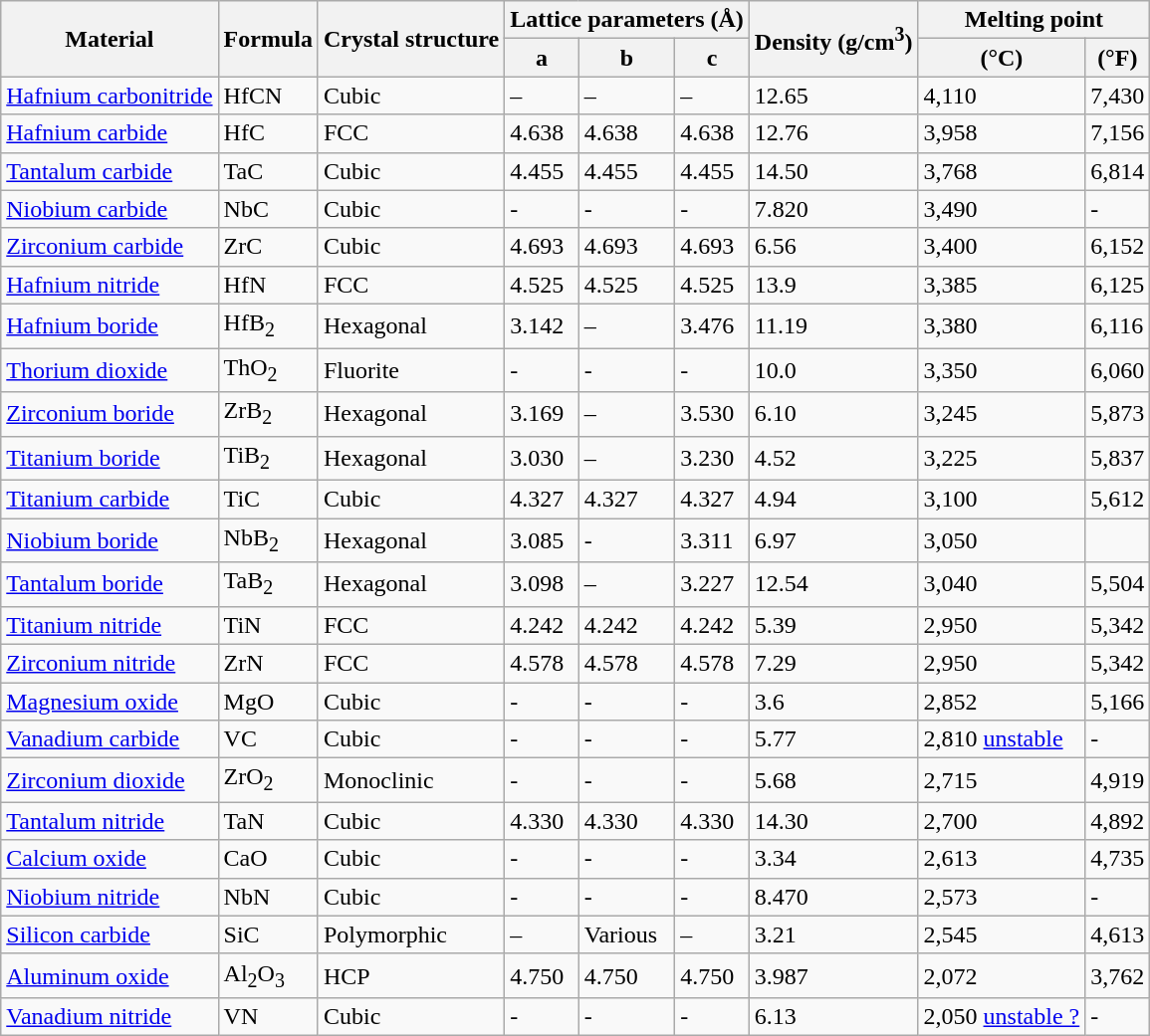<table class="wikitable">
<tr>
<th rowspan="2">Material</th>
<th rowspan="2">Formula</th>
<th rowspan="2">Crystal structure</th>
<th colspan="3">Lattice parameters (Å)</th>
<th rowspan="2">Density (g/cm<sup>3</sup>)</th>
<th colspan="2">Melting point</th>
</tr>
<tr>
<th>a</th>
<th>b</th>
<th>c</th>
<th>(°C)</th>
<th>(°F)</th>
</tr>
<tr>
<td><a href='#'>Hafnium carbonitride</a></td>
<td>HfCN</td>
<td>Cubic</td>
<td>–</td>
<td>–</td>
<td>–</td>
<td>12.65</td>
<td>4,110</td>
<td>7,430</td>
</tr>
<tr>
<td><a href='#'>Hafnium carbide</a></td>
<td>HfC</td>
<td>FCC</td>
<td>4.638</td>
<td>4.638</td>
<td>4.638</td>
<td>12.76</td>
<td>3,958</td>
<td>7,156</td>
</tr>
<tr>
<td><a href='#'>Tantalum carbide</a></td>
<td>TaC</td>
<td>Cubic</td>
<td>4.455</td>
<td>4.455</td>
<td>4.455</td>
<td>14.50</td>
<td>3,768</td>
<td>6,814</td>
</tr>
<tr>
<td><a href='#'>Niobium carbide</a></td>
<td>NbC</td>
<td>Cubic</td>
<td>-</td>
<td>-</td>
<td>-</td>
<td>7.820</td>
<td>3,490</td>
<td>-</td>
</tr>
<tr>
<td><a href='#'>Zirconium carbide</a></td>
<td>ZrC</td>
<td>Cubic</td>
<td>4.693</td>
<td>4.693</td>
<td>4.693</td>
<td>6.56</td>
<td>3,400</td>
<td>6,152</td>
</tr>
<tr>
<td><a href='#'>Hafnium nitride</a></td>
<td>HfN</td>
<td>FCC</td>
<td>4.525</td>
<td>4.525</td>
<td>4.525</td>
<td>13.9</td>
<td>3,385</td>
<td>6,125</td>
</tr>
<tr>
<td><a href='#'>Hafnium boride</a></td>
<td>HfB<sub>2</sub></td>
<td>Hexagonal</td>
<td>3.142</td>
<td>–</td>
<td>3.476</td>
<td>11.19</td>
<td>3,380</td>
<td>6,116</td>
</tr>
<tr>
<td><a href='#'>Thorium dioxide</a></td>
<td>ThO<sub>2</sub></td>
<td>Fluorite</td>
<td>-</td>
<td>-</td>
<td>-</td>
<td>10.0</td>
<td>3,350</td>
<td>6,060</td>
</tr>
<tr>
<td><a href='#'>Zirconium boride</a></td>
<td>ZrB<sub>2</sub></td>
<td>Hexagonal</td>
<td>3.169</td>
<td>–</td>
<td>3.530</td>
<td>6.10</td>
<td>3,245</td>
<td>5,873</td>
</tr>
<tr>
<td><a href='#'>Titanium boride</a></td>
<td>TiB<sub>2</sub></td>
<td>Hexagonal</td>
<td>3.030</td>
<td>–</td>
<td>3.230</td>
<td>4.52</td>
<td>3,225</td>
<td>5,837</td>
</tr>
<tr>
<td><a href='#'>Titanium carbide</a></td>
<td>TiC</td>
<td>Cubic</td>
<td>4.327</td>
<td>4.327</td>
<td>4.327</td>
<td>4.94</td>
<td>3,100</td>
<td>5,612</td>
</tr>
<tr>
<td><a href='#'>Niobium boride</a></td>
<td>NbB<sub>2</sub></td>
<td>Hexagonal</td>
<td>3.085</td>
<td>-</td>
<td>3.311</td>
<td>6.97</td>
<td>3,050</td>
</tr>
<tr>
<td><a href='#'>Tantalum boride</a></td>
<td>TaB<sub>2</sub></td>
<td>Hexagonal</td>
<td>3.098</td>
<td>–</td>
<td>3.227</td>
<td>12.54</td>
<td>3,040</td>
<td>5,504</td>
</tr>
<tr>
<td><a href='#'>Titanium nitride</a></td>
<td>TiN</td>
<td>FCC</td>
<td>4.242</td>
<td>4.242</td>
<td>4.242</td>
<td>5.39</td>
<td>2,950</td>
<td>5,342</td>
</tr>
<tr>
<td><a href='#'>Zirconium nitride</a></td>
<td>ZrN</td>
<td>FCC</td>
<td>4.578</td>
<td>4.578</td>
<td>4.578</td>
<td>7.29</td>
<td>2,950</td>
<td>5,342</td>
</tr>
<tr>
<td><a href='#'>Magnesium oxide</a></td>
<td>MgO</td>
<td>Cubic</td>
<td>-</td>
<td>-</td>
<td>-</td>
<td>3.6</td>
<td>2,852</td>
<td>5,166</td>
</tr>
<tr>
<td><a href='#'>Vanadium carbide</a></td>
<td>VC</td>
<td>Cubic</td>
<td>-</td>
<td>-</td>
<td>-</td>
<td>5.77</td>
<td>2,810 <a href='#'>unstable</a></td>
<td>-</td>
</tr>
<tr>
<td><a href='#'>Zirconium dioxide</a></td>
<td>ZrO<sub>2</sub></td>
<td>Monoclinic</td>
<td>-</td>
<td>-</td>
<td>-</td>
<td>5.68</td>
<td>2,715</td>
<td>4,919</td>
</tr>
<tr>
<td><a href='#'>Tantalum nitride</a></td>
<td>TaN</td>
<td>Cubic</td>
<td>4.330</td>
<td>4.330</td>
<td>4.330</td>
<td>14.30</td>
<td>2,700</td>
<td>4,892</td>
</tr>
<tr>
<td><a href='#'>Calcium oxide</a></td>
<td>CaO</td>
<td>Cubic</td>
<td>-</td>
<td>-</td>
<td>-</td>
<td>3.34</td>
<td>2,613</td>
<td>4,735</td>
</tr>
<tr>
<td><a href='#'>Niobium nitride</a></td>
<td>NbN</td>
<td>Cubic</td>
<td>-</td>
<td>-</td>
<td>-</td>
<td>8.470</td>
<td>2,573</td>
<td>-</td>
</tr>
<tr>
<td><a href='#'>Silicon carbide</a></td>
<td>SiC</td>
<td>Polymorphic</td>
<td>–</td>
<td>Various</td>
<td>–</td>
<td>3.21</td>
<td>2,545</td>
<td>4,613</td>
</tr>
<tr>
<td><a href='#'>Aluminum oxide</a></td>
<td>Al<sub>2</sub>O<sub>3</sub></td>
<td>HCP</td>
<td>4.750</td>
<td>4.750</td>
<td>4.750</td>
<td>3.987</td>
<td>2,072</td>
<td>3,762</td>
</tr>
<tr>
<td><a href='#'>Vanadium nitride</a></td>
<td>VN</td>
<td>Cubic</td>
<td>-</td>
<td>-</td>
<td>-</td>
<td>6.13</td>
<td>2,050 <a href='#'>unstable ?</a></td>
<td>-</td>
</tr>
</table>
